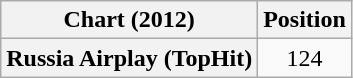<table class="wikitable plainrowheaders" style="text-align:center;">
<tr>
<th scope="col">Chart (2012)</th>
<th scope="col">Position</th>
</tr>
<tr>
<th scope="row">Russia Airplay (TopHit)</th>
<td>124</td>
</tr>
</table>
